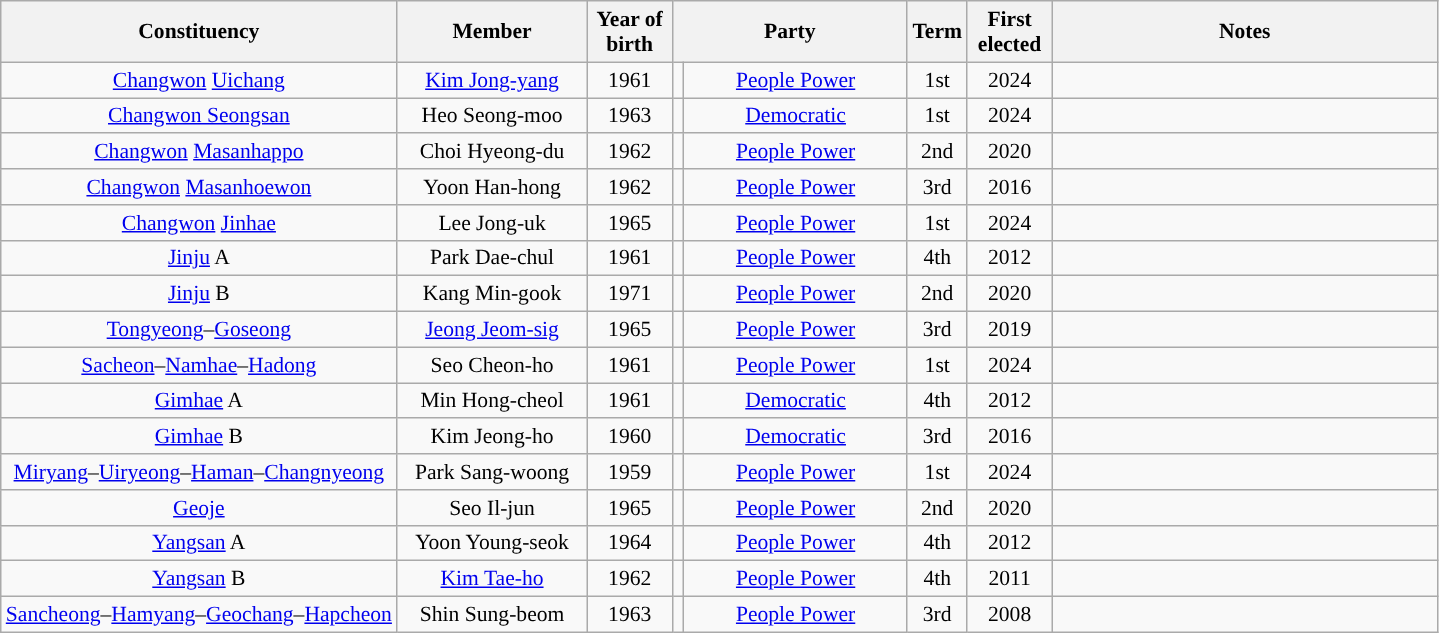<table class="wikitable sortable" style="font-size:90%; text-align:center">
<tr>
<th scope="col" style="width:150px;">Constituency</th>
<th scope="col" style="width:120px;">Member</th>
<th scope="col" style="width:50px;">Year of birth</th>
<th scope="col" style="width:150px;" colspan="2">Party</th>
<th scope="col" style="width:20px;">Term</th>
<th scope="col" style="width:50px;">First elected</th>
<th scope="col" style="width:250px;" class="unsortable">Notes</th>
</tr>
<tr>
<td><a href='#'>Changwon</a> <a href='#'>Uichang</a></td>
<td><a href='#'>Kim Jong-yang</a></td>
<td>1961</td>
<td scope="row" width="1" style="background-color:"></td>
<td><a href='#'>People Power</a></td>
<td>1st</td>
<td>2024</td>
</tr>
<tr>
<td><a href='#'>Changwon Seongsan</a></td>
<td>Heo Seong-moo</td>
<td>1963</td>
<td scope="row" style="background-color:"></td>
<td><a href='#'>Democratic</a></td>
<td>1st</td>
<td>2024</td>
<td></td>
</tr>
<tr>
<td><a href='#'>Changwon</a> <a href='#'>Masanhappo</a></td>
<td>Choi Hyeong-du</td>
<td>1962</td>
<td scope="row" style="background-color:"></td>
<td><a href='#'>People Power</a></td>
<td>2nd</td>
<td>2020</td>
<td></td>
</tr>
<tr>
<td><a href='#'>Changwon</a> <a href='#'>Masanhoewon</a></td>
<td>Yoon Han-hong</td>
<td>1962</td>
<td scope="row" style="background-color:"></td>
<td><a href='#'>People Power</a></td>
<td>3rd</td>
<td>2016</td>
<td></td>
</tr>
<tr>
<td><a href='#'>Changwon</a> <a href='#'>Jinhae</a></td>
<td>Lee Jong-uk</td>
<td>1965</td>
<td scope="row" style="background-color:"></td>
<td><a href='#'>People Power</a></td>
<td>1st</td>
<td>2024</td>
<td></td>
</tr>
<tr>
<td><a href='#'>Jinju</a> A</td>
<td>Park Dae-chul</td>
<td>1961</td>
<td scope="row" style="background-color:"></td>
<td><a href='#'>People Power</a></td>
<td>4th</td>
<td>2012</td>
<td></td>
</tr>
<tr>
<td><a href='#'>Jinju</a> B</td>
<td>Kang Min-gook</td>
<td>1971</td>
<td scope="row" style="background-color:"></td>
<td><a href='#'>People Power</a></td>
<td>2nd</td>
<td>2020</td>
<td></td>
</tr>
<tr>
<td><a href='#'>Tongyeong</a>–<a href='#'>Goseong</a></td>
<td><a href='#'>Jeong Jeom-sig</a></td>
<td>1965</td>
<td scope="row" style="background-color:"></td>
<td><a href='#'>People Power</a></td>
<td>3rd</td>
<td>2019</td>
<td></td>
</tr>
<tr>
<td><a href='#'>Sacheon</a>–<a href='#'>Namhae</a>–<a href='#'>Hadong</a></td>
<td>Seo Cheon-ho</td>
<td>1961</td>
<td scope="row" style="background-color:"></td>
<td><a href='#'>People Power</a></td>
<td>1st</td>
<td>2024</td>
<td></td>
</tr>
<tr>
<td><a href='#'>Gimhae</a> A</td>
<td>Min Hong-cheol</td>
<td>1961</td>
<td scope="row" style="background-color:"></td>
<td><a href='#'>Democratic</a></td>
<td>4th</td>
<td>2012</td>
<td></td>
</tr>
<tr>
<td><a href='#'>Gimhae</a> B</td>
<td>Kim Jeong-ho</td>
<td>1960</td>
<td scope="row" style="background-color:"></td>
<td><a href='#'>Democratic</a></td>
<td>3rd</td>
<td>2016</td>
<td></td>
</tr>
<tr>
<td><a href='#'>Miryang</a>–<a href='#'>Uiryeong</a>–<a href='#'>Haman</a>–<a href='#'>Changnyeong</a></td>
<td>Park Sang-woong</td>
<td>1959</td>
<td scope="row" style="background-color:"></td>
<td><a href='#'>People Power</a></td>
<td>1st</td>
<td>2024</td>
<td></td>
</tr>
<tr>
<td><a href='#'>Geoje</a></td>
<td>Seo Il-jun</td>
<td>1965</td>
<td scope="row" style="background-color:"></td>
<td><a href='#'>People Power</a></td>
<td>2nd</td>
<td>2020</td>
<td></td>
</tr>
<tr>
<td><a href='#'>Yangsan</a> A</td>
<td>Yoon Young-seok</td>
<td>1964</td>
<td scope="row" style="background-color:"></td>
<td><a href='#'>People Power</a></td>
<td>4th</td>
<td>2012</td>
<td></td>
</tr>
<tr>
<td><a href='#'>Yangsan</a> B</td>
<td><a href='#'>Kim Tae-ho</a></td>
<td>1962</td>
<td scope="row" style="background-color:"></td>
<td><a href='#'>People Power</a></td>
<td>4th</td>
<td>2011</td>
<td></td>
</tr>
<tr>
<td><a href='#'>Sancheong</a>–<a href='#'>Hamyang</a>–<a href='#'>Geochang</a>–<a href='#'>Hapcheon</a></td>
<td>Shin Sung-beom</td>
<td>1963</td>
<td scope="row" style="background-color:"></td>
<td><a href='#'>People Power</a></td>
<td>3rd</td>
<td>2008</td>
<td></td>
</tr>
</table>
